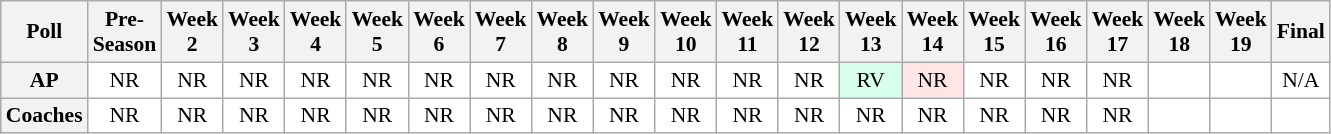<table class="wikitable" style="white-space:nowrap;font-size:90%">
<tr>
<th>Poll</th>
<th>Pre-<br>Season</th>
<th>Week<br>2</th>
<th>Week<br>3</th>
<th>Week<br>4</th>
<th>Week<br>5</th>
<th>Week<br>6</th>
<th>Week<br>7</th>
<th>Week<br>8</th>
<th>Week<br>9</th>
<th>Week<br>10</th>
<th>Week<br>11</th>
<th>Week<br>12</th>
<th>Week<br>13</th>
<th>Week<br>14</th>
<th>Week<br>15</th>
<th>Week<br>16</th>
<th>Week<br>17</th>
<th>Week<br>18</th>
<th>Week<br>19</th>
<th>Final</th>
</tr>
<tr style="text-align:center;">
<th>AP</th>
<td style="background:#FFF;">NR</td>
<td style="background:#FFF;">NR</td>
<td style="background:#FFF;">NR</td>
<td style="background:#FFF;">NR</td>
<td style="background:#FFF;">NR</td>
<td style="background:#FFF;">NR</td>
<td style="background:#FFF;">NR</td>
<td style="background:#FFF;">NR</td>
<td style="background:#FFF;">NR</td>
<td style="background:#FFF;">NR</td>
<td style="background:#FFF;">NR</td>
<td style="background:#FFF;">NR</td>
<td style="background:#D8FFEB;">RV</td>
<td style="background:#FFE6E6;">NR</td>
<td style="background:#FFF;">NR</td>
<td style="background:#FFF;">NR</td>
<td style="background:#FFF;">NR</td>
<td style="background:#FFF;"></td>
<td style="background:#FFF;"></td>
<td style="background:#FFF;">N/A</td>
</tr>
<tr style="text-align:center;">
<th>Coaches</th>
<td style="background:#FFF;">NR</td>
<td style="background:#FFF;">NR</td>
<td style="background:#FFF;">NR</td>
<td style="background:#FFF;">NR</td>
<td style="background:#FFF;">NR</td>
<td style="background:#FFF;">NR</td>
<td style="background:#FFF;">NR</td>
<td style="background:#FFF;">NR</td>
<td style="background:#FFF;">NR</td>
<td style="background:#FFF;">NR</td>
<td style="background:#FFF;">NR</td>
<td style="background:#FFF;">NR</td>
<td style="background:#FFF;">NR</td>
<td style="background:#FFF;">NR</td>
<td style="background:#FFF;">NR</td>
<td style="background:#FFF;">NR</td>
<td style="background:#FFF;">NR</td>
<td style="background:#FFF;"></td>
<td style="background:#FFF;"></td>
<td style="background:#FFF;"></td>
</tr>
</table>
